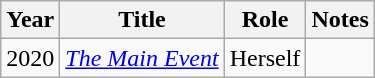<table class="wikitable sortable">
<tr>
<th>Year</th>
<th>Title</th>
<th>Role</th>
<th>Notes</th>
</tr>
<tr>
<td>2020</td>
<td><em><a href='#'>The Main Event</a></em></td>
<td>Herself</td>
<td></td>
</tr>
</table>
